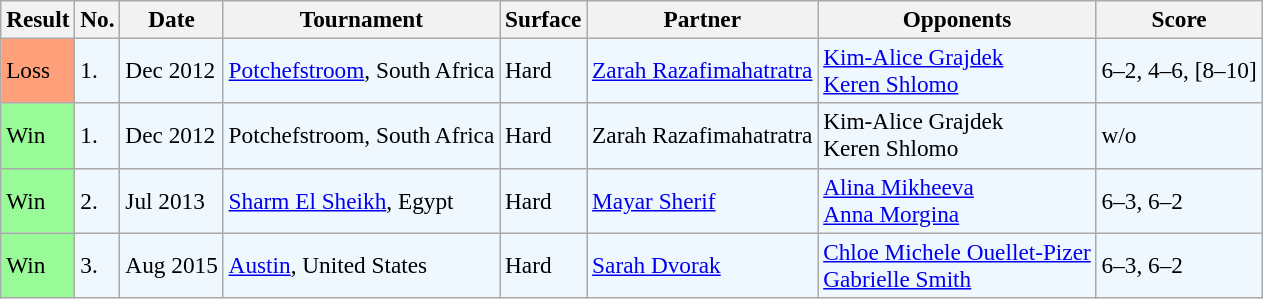<table class="sortable wikitable" style=font-size:97%>
<tr>
<th>Result</th>
<th>No.</th>
<th>Date</th>
<th>Tournament</th>
<th>Surface</th>
<th>Partner</th>
<th>Opponents</th>
<th class="unsortable">Score</th>
</tr>
<tr style="background:#f0f8ff;">
<td bgcolor="FFA07A">Loss</td>
<td>1.</td>
<td>Dec 2012</td>
<td><a href='#'>Potchefstroom</a>, South Africa</td>
<td>Hard</td>
<td> <a href='#'>Zarah Razafimahatratra</a></td>
<td> <a href='#'>Kim-Alice Grajdek</a> <br>  <a href='#'>Keren Shlomo</a></td>
<td>6–2, 4–6, [8–10]</td>
</tr>
<tr style="background:#f0f8ff;">
<td bgcolor="98FB98">Win</td>
<td>1.</td>
<td>Dec 2012</td>
<td>Potchefstroom, South Africa</td>
<td>Hard</td>
<td> Zarah Razafimahatratra</td>
<td> Kim-Alice Grajdek <br>  Keren Shlomo</td>
<td>w/o</td>
</tr>
<tr style="background:#f0f8ff;">
<td bgcolor="98FB98">Win</td>
<td>2.</td>
<td>Jul 2013</td>
<td><a href='#'>Sharm El Sheikh</a>, Egypt</td>
<td>Hard</td>
<td> <a href='#'>Mayar Sherif</a></td>
<td> <a href='#'>Alina Mikheeva</a> <br>  <a href='#'>Anna Morgina</a></td>
<td>6–3, 6–2</td>
</tr>
<tr style="background:#f0f8ff;">
<td bgcolor="98FB98">Win</td>
<td>3.</td>
<td>Aug 2015</td>
<td><a href='#'>Austin</a>, United States</td>
<td>Hard</td>
<td> <a href='#'>Sarah Dvorak</a></td>
<td> <a href='#'>Chloe Michele Ouellet-Pizer</a> <br>  <a href='#'>Gabrielle Smith</a></td>
<td>6–3, 6–2</td>
</tr>
</table>
